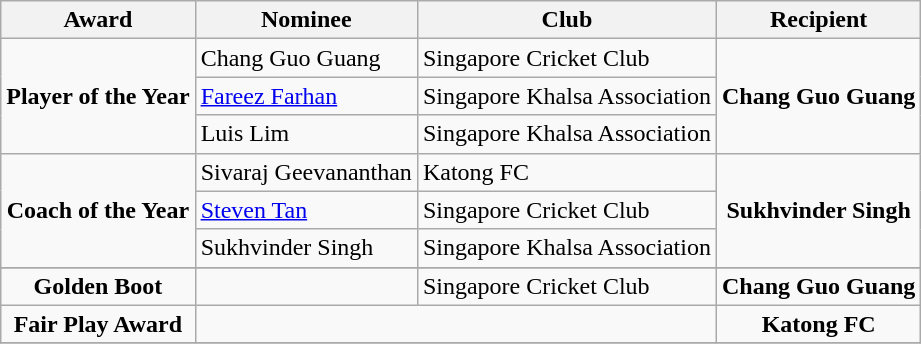<table class="wikitable" style="font-size:100%">
<tr>
<th>Award</th>
<th>Nominee</th>
<th>Club</th>
<th>Recipient</th>
</tr>
<tr>
<td align="center" rowspan="3"><strong>Player of the Year</strong></td>
<td>Chang Guo Guang</td>
<td>Singapore Cricket Club</td>
<td align="center" rowspan="3"><strong>Chang Guo Guang</strong></td>
</tr>
<tr>
<td><a href='#'>Fareez Farhan</a></td>
<td>Singapore Khalsa Association</td>
</tr>
<tr>
<td>Luis Lim</td>
<td>Singapore Khalsa Association</td>
</tr>
<tr>
<td align="center" rowspan="3"><strong>Coach of the Year</strong></td>
<td>Sivaraj Geevananthan</td>
<td>Katong FC</td>
<td align="center" rowspan="3"><strong>Sukhvinder Singh</strong></td>
</tr>
<tr>
<td><a href='#'>Steven Tan</a></td>
<td>Singapore Cricket Club</td>
</tr>
<tr>
<td>Sukhvinder Singh</td>
<td>Singapore Khalsa Association</td>
</tr>
<tr>
</tr>
<tr>
<td align="center"><strong>Golden Boot</strong></td>
<td></td>
<td>Singapore Cricket Club</td>
<td align="center"><strong>Chang Guo Guang</strong></td>
</tr>
<tr>
<td align="center"><strong>Fair Play Award</strong></td>
<td colspan="2"></td>
<td align="center"><strong>Katong FC</strong></td>
</tr>
<tr>
</tr>
</table>
